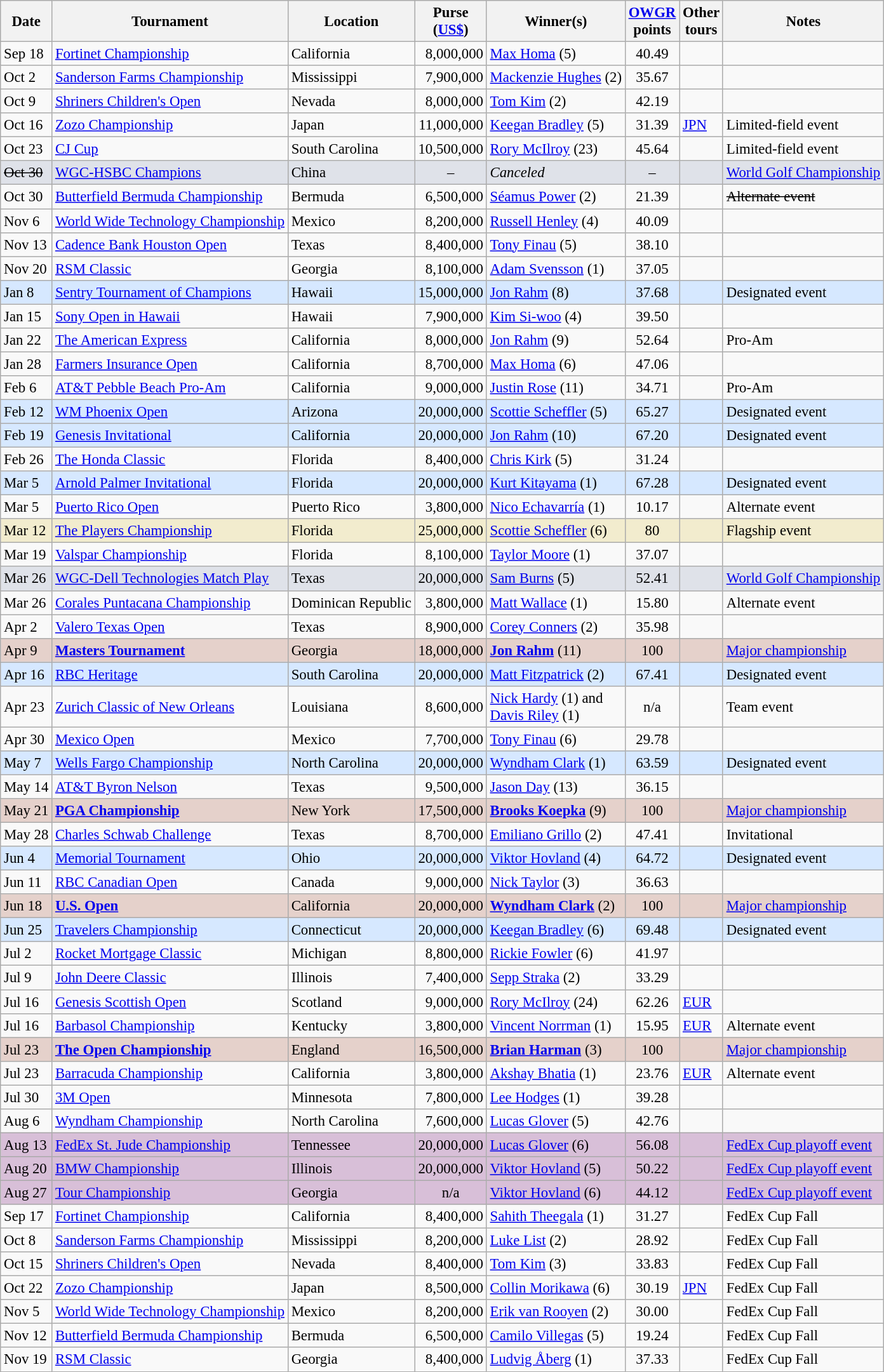<table class="wikitable" style="font-size:95%">
<tr>
<th>Date</th>
<th>Tournament</th>
<th>Location</th>
<th>Purse<br>(<a href='#'>US$</a>)</th>
<th>Winner(s)</th>
<th><a href='#'>OWGR</a><br>points</th>
<th>Other<br>tours</th>
<th>Notes</th>
</tr>
<tr>
<td>Sep 18</td>
<td><a href='#'>Fortinet Championship</a></td>
<td>California</td>
<td align=right>8,000,000</td>
<td> <a href='#'>Max Homa</a> (5)</td>
<td align=center>40.49</td>
<td></td>
<td></td>
</tr>
<tr>
<td>Oct 2</td>
<td><a href='#'>Sanderson Farms Championship</a></td>
<td>Mississippi</td>
<td align=right>7,900,000</td>
<td> <a href='#'>Mackenzie Hughes</a> (2)</td>
<td align=center>35.67</td>
<td></td>
<td></td>
</tr>
<tr>
<td>Oct 9</td>
<td><a href='#'>Shriners Children's Open</a></td>
<td>Nevada</td>
<td align=right>8,000,000</td>
<td> <a href='#'>Tom Kim</a> (2)</td>
<td align=center>42.19</td>
<td></td>
<td></td>
</tr>
<tr>
<td>Oct 16</td>
<td><a href='#'>Zozo Championship</a></td>
<td>Japan</td>
<td align=right>11,000,000</td>
<td> <a href='#'>Keegan Bradley</a> (5)</td>
<td align=center>31.39</td>
<td><a href='#'>JPN</a></td>
<td>Limited-field event</td>
</tr>
<tr>
<td>Oct 23</td>
<td><a href='#'>CJ Cup</a></td>
<td>South Carolina</td>
<td align=right>10,500,000</td>
<td> <a href='#'>Rory McIlroy</a> (23)</td>
<td align=center>45.64</td>
<td></td>
<td>Limited-field event</td>
</tr>
<tr style="background:#dfe2e9;">
<td><s>Oct 30</s></td>
<td><a href='#'>WGC-HSBC Champions</a></td>
<td>China</td>
<td align=center>–</td>
<td><em>Canceled</em></td>
<td align=center>–</td>
<td></td>
<td><a href='#'>World Golf Championship</a></td>
</tr>
<tr>
<td>Oct 30</td>
<td><a href='#'>Butterfield Bermuda Championship</a></td>
<td>Bermuda</td>
<td align=right>6,500,000</td>
<td> <a href='#'>Séamus Power</a> (2)</td>
<td align=center>21.39</td>
<td></td>
<td><s>Alternate event</s></td>
</tr>
<tr>
<td>Nov 6</td>
<td><a href='#'>World Wide Technology Championship</a></td>
<td>Mexico</td>
<td align=right>8,200,000</td>
<td> <a href='#'>Russell Henley</a> (4)</td>
<td align=center>40.09</td>
<td></td>
<td></td>
</tr>
<tr>
<td>Nov 13</td>
<td><a href='#'>Cadence Bank Houston Open</a></td>
<td>Texas</td>
<td align=right>8,400,000</td>
<td> <a href='#'>Tony Finau</a> (5)</td>
<td align=center>38.10</td>
<td></td>
<td></td>
</tr>
<tr>
<td>Nov 20</td>
<td><a href='#'>RSM Classic</a></td>
<td>Georgia</td>
<td align=right>8,100,000</td>
<td> <a href='#'>Adam Svensson</a> (1)</td>
<td align=center>37.05</td>
<td></td>
<td></td>
</tr>
<tr style="background:#D6E8FF;">
<td>Jan 8</td>
<td><a href='#'>Sentry Tournament of Champions</a></td>
<td>Hawaii</td>
<td align=right>15,000,000</td>
<td> <a href='#'>Jon Rahm</a> (8)</td>
<td align=center>37.68</td>
<td></td>
<td>Designated event</td>
</tr>
<tr>
<td>Jan 15</td>
<td><a href='#'>Sony Open in Hawaii</a></td>
<td>Hawaii</td>
<td align=right>7,900,000</td>
<td> <a href='#'>Kim Si-woo</a> (4)</td>
<td align=center>39.50</td>
<td></td>
<td></td>
</tr>
<tr>
<td>Jan 22</td>
<td><a href='#'>The American Express</a></td>
<td>California</td>
<td align=right>8,000,000</td>
<td> <a href='#'>Jon Rahm</a> (9)</td>
<td align=center>52.64</td>
<td></td>
<td>Pro-Am</td>
</tr>
<tr>
<td>Jan 28</td>
<td><a href='#'>Farmers Insurance Open</a></td>
<td>California</td>
<td align=right>8,700,000</td>
<td> <a href='#'>Max Homa</a> (6)</td>
<td align=center>47.06</td>
<td></td>
<td></td>
</tr>
<tr>
<td>Feb 6</td>
<td><a href='#'>AT&T Pebble Beach Pro-Am</a></td>
<td>California</td>
<td align=right>9,000,000</td>
<td> <a href='#'>Justin Rose</a> (11)</td>
<td align=center>34.71</td>
<td></td>
<td>Pro-Am</td>
</tr>
<tr style="background:#D6E8FF;">
<td>Feb 12</td>
<td><a href='#'>WM Phoenix Open</a></td>
<td>Arizona</td>
<td align=right>20,000,000</td>
<td> <a href='#'>Scottie Scheffler</a> (5)</td>
<td align=center>65.27</td>
<td></td>
<td>Designated event</td>
</tr>
<tr style="background:#D6E8FF;">
<td>Feb 19</td>
<td><a href='#'>Genesis Invitational</a></td>
<td>California</td>
<td align=right>20,000,000</td>
<td> <a href='#'>Jon Rahm</a> (10)</td>
<td align=center>67.20</td>
<td></td>
<td>Designated event</td>
</tr>
<tr>
<td>Feb 26</td>
<td><a href='#'>The Honda Classic</a></td>
<td>Florida</td>
<td align=right>8,400,000</td>
<td> <a href='#'>Chris Kirk</a> (5)</td>
<td align=center>31.24</td>
<td></td>
<td></td>
</tr>
<tr style="background:#D6E8FF;">
<td>Mar 5</td>
<td><a href='#'>Arnold Palmer Invitational</a></td>
<td>Florida</td>
<td align=right>20,000,000</td>
<td> <a href='#'>Kurt Kitayama</a> (1)</td>
<td align=center>67.28</td>
<td></td>
<td>Designated event</td>
</tr>
<tr>
<td>Mar 5</td>
<td><a href='#'>Puerto Rico Open</a></td>
<td>Puerto Rico</td>
<td align=right>3,800,000</td>
<td> <a href='#'>Nico Echavarría</a> (1)</td>
<td align=center>10.17</td>
<td></td>
<td>Alternate event</td>
</tr>
<tr style="background:#f2ecce;">
<td>Mar 12</td>
<td><a href='#'>The Players Championship</a></td>
<td>Florida</td>
<td align=right>25,000,000</td>
<td> <a href='#'>Scottie Scheffler</a> (6)</td>
<td align=center>80</td>
<td></td>
<td>Flagship event</td>
</tr>
<tr>
<td>Mar 19</td>
<td><a href='#'>Valspar Championship</a></td>
<td>Florida</td>
<td align=right>8,100,000</td>
<td> <a href='#'>Taylor Moore</a> (1)</td>
<td align=center>37.07</td>
<td></td>
<td></td>
</tr>
<tr style="background:#dfe2e9;">
<td>Mar 26</td>
<td><a href='#'>WGC-Dell Technologies Match Play</a></td>
<td>Texas</td>
<td align=right>20,000,000</td>
<td> <a href='#'>Sam Burns</a> (5)</td>
<td align=center>52.41</td>
<td></td>
<td><a href='#'>World Golf Championship</a></td>
</tr>
<tr>
<td>Mar 26</td>
<td><a href='#'>Corales Puntacana Championship</a></td>
<td>Dominican Republic</td>
<td align=right>3,800,000</td>
<td> <a href='#'>Matt Wallace</a> (1)</td>
<td align=center>15.80</td>
<td></td>
<td>Alternate event</td>
</tr>
<tr>
<td>Apr 2</td>
<td><a href='#'>Valero Texas Open</a></td>
<td>Texas</td>
<td align=right>8,900,000</td>
<td> <a href='#'>Corey Conners</a> (2)</td>
<td align=center>35.98</td>
<td></td>
<td></td>
</tr>
<tr style="background:#e5d1cb;">
<td>Apr 9</td>
<td><strong><a href='#'>Masters Tournament</a></strong></td>
<td>Georgia</td>
<td align=right>18,000,000</td>
<td> <strong><a href='#'>Jon Rahm</a></strong> (11)</td>
<td align=center>100</td>
<td></td>
<td><a href='#'>Major championship</a></td>
</tr>
<tr style="background:#D6E8FF;">
<td>Apr 16</td>
<td><a href='#'>RBC Heritage</a></td>
<td>South Carolina</td>
<td align=right>20,000,000</td>
<td> <a href='#'>Matt Fitzpatrick</a> (2)</td>
<td align=center>67.41</td>
<td></td>
<td>Designated event</td>
</tr>
<tr>
<td>Apr 23</td>
<td><a href='#'>Zurich Classic of New Orleans</a></td>
<td>Louisiana</td>
<td align=right>8,600,000</td>
<td> <a href='#'>Nick Hardy</a> (1) and<br> <a href='#'>Davis Riley</a> (1)</td>
<td align=center>n/a</td>
<td></td>
<td>Team event</td>
</tr>
<tr>
<td>Apr 30</td>
<td><a href='#'>Mexico Open</a></td>
<td>Mexico</td>
<td align=right>7,700,000</td>
<td> <a href='#'>Tony Finau</a> (6)</td>
<td align=center>29.78</td>
<td></td>
<td></td>
</tr>
<tr style="background:#D6E8FF;">
<td>May 7</td>
<td><a href='#'>Wells Fargo Championship</a></td>
<td>North Carolina</td>
<td align=right>20,000,000</td>
<td> <a href='#'>Wyndham Clark</a> (1)</td>
<td align=center>63.59</td>
<td></td>
<td>Designated event</td>
</tr>
<tr>
<td>May 14</td>
<td><a href='#'>AT&T Byron Nelson</a></td>
<td>Texas</td>
<td align=right>9,500,000</td>
<td> <a href='#'>Jason Day</a> (13)</td>
<td align=center>36.15</td>
<td></td>
<td></td>
</tr>
<tr style="background:#e5d1cb;">
<td>May 21</td>
<td><strong><a href='#'>PGA Championship</a></strong></td>
<td>New York</td>
<td align=right>17,500,000</td>
<td> <strong><a href='#'>Brooks Koepka</a></strong> (9)</td>
<td align=center>100</td>
<td></td>
<td><a href='#'>Major championship</a></td>
</tr>
<tr>
<td>May 28</td>
<td><a href='#'>Charles Schwab Challenge</a></td>
<td>Texas</td>
<td align=right>8,700,000</td>
<td> <a href='#'>Emiliano Grillo</a> (2)</td>
<td align=center>47.41</td>
<td></td>
<td>Invitational</td>
</tr>
<tr style="background:#D6E8FF;">
<td>Jun 4</td>
<td><a href='#'>Memorial Tournament</a></td>
<td>Ohio</td>
<td align=right>20,000,000</td>
<td> <a href='#'>Viktor Hovland</a> (4)</td>
<td align=center>64.72</td>
<td></td>
<td>Designated event</td>
</tr>
<tr>
<td>Jun 11</td>
<td><a href='#'>RBC Canadian Open</a></td>
<td>Canada</td>
<td align=right>9,000,000</td>
<td> <a href='#'>Nick Taylor</a> (3)</td>
<td align=center>36.63</td>
<td></td>
<td></td>
</tr>
<tr style="background:#e5d1cb;">
<td>Jun 18</td>
<td><strong><a href='#'>U.S. Open</a></strong></td>
<td>California</td>
<td align=right>20,000,000</td>
<td> <strong><a href='#'>Wyndham Clark</a></strong> (2)</td>
<td align=center>100</td>
<td></td>
<td><a href='#'>Major championship</a></td>
</tr>
<tr style="background:#D6E8FF;">
<td>Jun 25</td>
<td><a href='#'>Travelers Championship</a></td>
<td>Connecticut</td>
<td align=right>20,000,000</td>
<td> <a href='#'>Keegan Bradley</a> (6)</td>
<td align=center>69.48</td>
<td></td>
<td>Designated event</td>
</tr>
<tr>
<td>Jul 2</td>
<td><a href='#'>Rocket Mortgage Classic</a></td>
<td>Michigan</td>
<td align=right>8,800,000</td>
<td> <a href='#'>Rickie Fowler</a> (6)</td>
<td align=center>41.97</td>
<td></td>
<td></td>
</tr>
<tr>
<td>Jul 9</td>
<td><a href='#'>John Deere Classic</a></td>
<td>Illinois</td>
<td align=right>7,400,000</td>
<td> <a href='#'>Sepp Straka</a> (2)</td>
<td align=center>33.29</td>
<td></td>
<td></td>
</tr>
<tr>
<td>Jul 16</td>
<td><a href='#'>Genesis Scottish Open</a></td>
<td>Scotland</td>
<td align=right>9,000,000</td>
<td> <a href='#'>Rory McIlroy</a> (24)</td>
<td align=center>62.26</td>
<td><a href='#'>EUR</a></td>
<td></td>
</tr>
<tr>
<td>Jul 16</td>
<td><a href='#'>Barbasol Championship</a></td>
<td>Kentucky</td>
<td align=right>3,800,000</td>
<td> <a href='#'>Vincent Norrman</a> (1)</td>
<td align=center>15.95</td>
<td><a href='#'>EUR</a></td>
<td>Alternate event</td>
</tr>
<tr style="background:#e5d1cb;">
<td>Jul 23</td>
<td><strong><a href='#'>The Open Championship</a></strong></td>
<td>England</td>
<td align=right>16,500,000</td>
<td> <strong><a href='#'>Brian Harman</a></strong> (3)</td>
<td align=center>100</td>
<td></td>
<td><a href='#'>Major championship</a></td>
</tr>
<tr>
<td>Jul 23</td>
<td><a href='#'>Barracuda Championship</a></td>
<td>California</td>
<td align=right>3,800,000</td>
<td> <a href='#'>Akshay Bhatia</a> (1)</td>
<td align=center>23.76</td>
<td><a href='#'>EUR</a></td>
<td>Alternate event</td>
</tr>
<tr>
<td>Jul 30</td>
<td><a href='#'>3M Open</a></td>
<td>Minnesota</td>
<td align=right>7,800,000</td>
<td> <a href='#'>Lee Hodges</a> (1)</td>
<td align=center>39.28</td>
<td></td>
<td></td>
</tr>
<tr>
<td>Aug 6</td>
<td><a href='#'>Wyndham Championship</a></td>
<td>North Carolina</td>
<td align=right>7,600,000</td>
<td> <a href='#'>Lucas Glover</a> (5)</td>
<td align=center>42.76</td>
<td></td>
<td></td>
</tr>
<tr style="background:thistle;">
<td>Aug 13</td>
<td><a href='#'>FedEx St. Jude Championship</a></td>
<td>Tennessee</td>
<td align=right>20,000,000</td>
<td> <a href='#'>Lucas Glover</a> (6)</td>
<td align=center>56.08</td>
<td></td>
<td><a href='#'>FedEx Cup playoff event</a></td>
</tr>
<tr style="background:thistle;">
<td>Aug 20</td>
<td><a href='#'>BMW Championship</a></td>
<td>Illinois</td>
<td align=right>20,000,000</td>
<td> <a href='#'>Viktor Hovland</a> (5)</td>
<td align=center>50.22</td>
<td></td>
<td><a href='#'>FedEx Cup playoff event</a></td>
</tr>
<tr style="background:thistle;">
<td>Aug 27</td>
<td><a href='#'>Tour Championship</a></td>
<td>Georgia</td>
<td align=center>n/a</td>
<td> <a href='#'>Viktor Hovland</a> (6)</td>
<td align=center>44.12</td>
<td></td>
<td><a href='#'>FedEx Cup playoff event</a></td>
</tr>
<tr>
<td>Sep 17</td>
<td><a href='#'>Fortinet Championship</a></td>
<td>California</td>
<td align=right>8,400,000</td>
<td> <a href='#'>Sahith Theegala</a> (1)</td>
<td align=center>31.27</td>
<td></td>
<td>FedEx Cup Fall</td>
</tr>
<tr>
<td>Oct 8</td>
<td><a href='#'>Sanderson Farms Championship</a></td>
<td>Mississippi</td>
<td align=right>8,200,000</td>
<td> <a href='#'>Luke List</a> (2)</td>
<td align=center>28.92</td>
<td></td>
<td>FedEx Cup Fall</td>
</tr>
<tr>
<td>Oct 15</td>
<td><a href='#'>Shriners Children's Open</a></td>
<td>Nevada</td>
<td align=right>8,400,000</td>
<td> <a href='#'>Tom Kim</a> (3)</td>
<td align=center>33.83</td>
<td></td>
<td>FedEx Cup Fall</td>
</tr>
<tr>
<td>Oct 22</td>
<td><a href='#'>Zozo Championship</a></td>
<td>Japan</td>
<td align=right>8,500,000</td>
<td> <a href='#'>Collin Morikawa</a> (6)</td>
<td align=center>30.19</td>
<td><a href='#'>JPN</a></td>
<td>FedEx Cup Fall</td>
</tr>
<tr>
<td>Nov 5</td>
<td><a href='#'>World Wide Technology Championship</a></td>
<td>Mexico</td>
<td align=right>8,200,000</td>
<td> <a href='#'>Erik van Rooyen</a> (2)</td>
<td align=center>30.00</td>
<td></td>
<td>FedEx Cup Fall</td>
</tr>
<tr>
<td>Nov 12</td>
<td><a href='#'>Butterfield Bermuda Championship</a></td>
<td>Bermuda</td>
<td align=right>6,500,000</td>
<td> <a href='#'>Camilo Villegas</a> (5)</td>
<td align=center>19.24</td>
<td></td>
<td>FedEx Cup Fall</td>
</tr>
<tr>
<td>Nov 19</td>
<td><a href='#'>RSM Classic</a></td>
<td>Georgia</td>
<td align=right>8,400,000</td>
<td> <a href='#'>Ludvig Åberg</a> (1)</td>
<td align=center>37.33</td>
<td></td>
<td>FedEx Cup Fall</td>
</tr>
</table>
